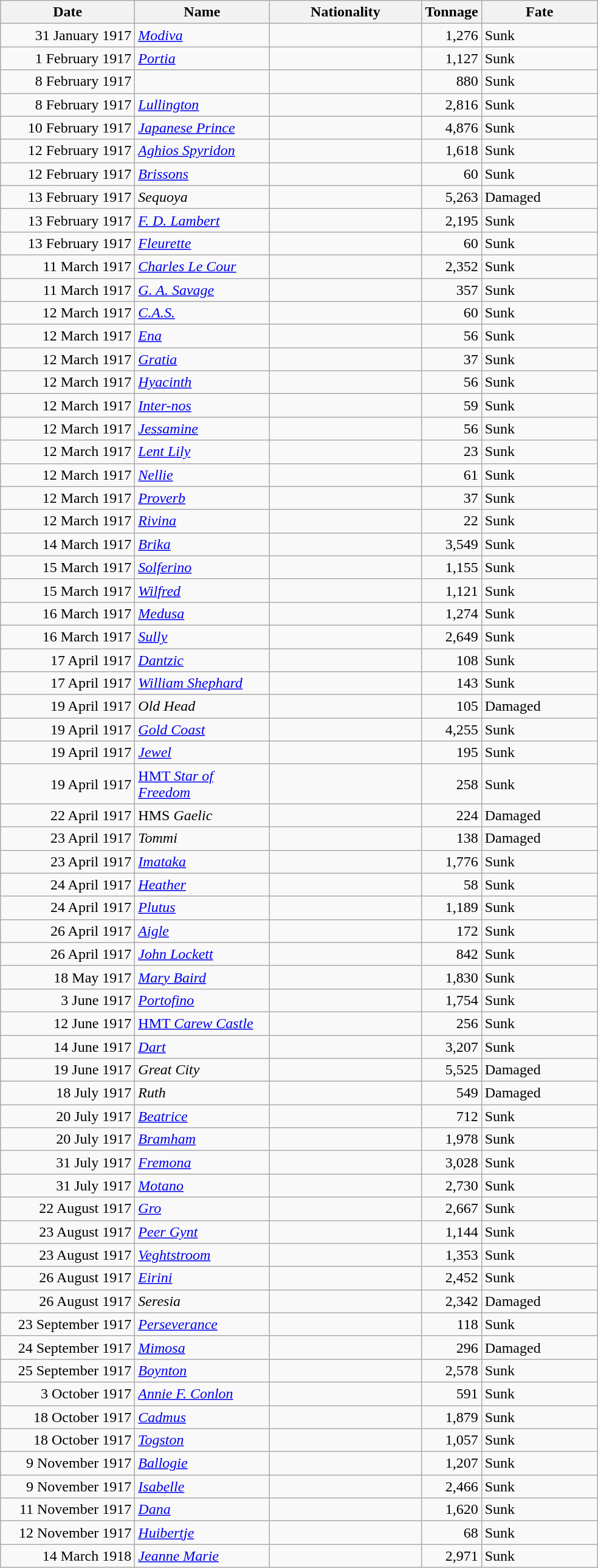<table class="wikitable sortable">
<tr>
<th width="140px">Date</th>
<th width="140px">Name</th>
<th width="160px">Nationality</th>
<th width="25px">Tonnage</th>
<th width="120px">Fate</th>
</tr>
<tr>
<td align="right">31 January 1917</td>
<td align="left"><a href='#'><em>Modiva</em></a></td>
<td align="left"></td>
<td align="right">1,276</td>
<td align="left">Sunk</td>
</tr>
<tr>
<td align="right">1 February 1917</td>
<td align="left"><a href='#'><em>Portia</em></a></td>
<td align="left"></td>
<td align="right">1,127</td>
<td align="left">Sunk</td>
</tr>
<tr>
<td align="right">8 February 1917</td>
<td align="left"></td>
<td align="left"></td>
<td align="right">880</td>
<td align="left">Sunk</td>
</tr>
<tr>
<td align="right">8 February 1917</td>
<td align="left"><a href='#'><em>Lullington</em></a></td>
<td align="left"></td>
<td align="right">2,816</td>
<td align="left">Sunk</td>
</tr>
<tr>
<td align="right">10 February 1917</td>
<td align="left"><a href='#'><em>Japanese Prince</em></a></td>
<td align="left"></td>
<td align="right">4,876</td>
<td align="left">Sunk</td>
</tr>
<tr>
<td align="right">12 February 1917</td>
<td align="left"><a href='#'><em>Aghios Spyridon</em></a></td>
<td align="left"></td>
<td align="right">1,618</td>
<td align="left">Sunk</td>
</tr>
<tr>
<td align="right">12 February 1917</td>
<td align="left"><a href='#'><em>Brissons</em></a></td>
<td align="left"></td>
<td align="right">60</td>
<td align="left">Sunk</td>
</tr>
<tr>
<td align="right">13 February 1917</td>
<td align="left"><em>Sequoya</em></td>
<td align="left"></td>
<td align="right">5,263</td>
<td align="left">Damaged</td>
</tr>
<tr>
<td align="right">13 February 1917</td>
<td align="left"><a href='#'><em>F. D. Lambert</em></a></td>
<td align="left"></td>
<td align="right">2,195</td>
<td align="left">Sunk</td>
</tr>
<tr>
<td align="right">13 February 1917</td>
<td align="left"><a href='#'><em>Fleurette</em></a></td>
<td align="left"></td>
<td align="right">60</td>
<td align="left">Sunk</td>
</tr>
<tr>
<td align="right">11 March 1917</td>
<td align="left"><a href='#'><em>Charles Le Cour</em></a></td>
<td align="left"></td>
<td align="right">2,352</td>
<td align="left">Sunk</td>
</tr>
<tr>
<td align="right">11 March 1917</td>
<td align="left"><a href='#'><em>G. A. Savage</em></a></td>
<td align="left"></td>
<td align="right">357</td>
<td align="left">Sunk</td>
</tr>
<tr>
<td align="right">12 March 1917</td>
<td align="left"><a href='#'><em>C.A.S.</em></a></td>
<td align="left"></td>
<td align="right">60</td>
<td align="left">Sunk</td>
</tr>
<tr>
<td align="right">12 March 1917</td>
<td align="left"><a href='#'><em>Ena</em></a></td>
<td align="left"></td>
<td align="right">56</td>
<td align="left">Sunk</td>
</tr>
<tr>
<td align="right">12 March 1917</td>
<td align="left"><a href='#'><em>Gratia</em></a></td>
<td align="left"></td>
<td align="right">37</td>
<td align="left">Sunk</td>
</tr>
<tr>
<td align="right">12 March 1917</td>
<td align="left"><a href='#'><em>Hyacinth</em></a></td>
<td align="left"></td>
<td align="right">56</td>
<td align="left">Sunk</td>
</tr>
<tr>
<td align="right">12 March 1917</td>
<td align="left"><a href='#'><em>Inter-nos</em></a></td>
<td align="left"></td>
<td align="right">59</td>
<td align="left">Sunk</td>
</tr>
<tr>
<td align="right">12 March 1917</td>
<td align="left"><a href='#'><em>Jessamine</em></a></td>
<td align="left"></td>
<td align="right">56</td>
<td align="left">Sunk</td>
</tr>
<tr>
<td align="right">12 March 1917</td>
<td align="left"><a href='#'><em>Lent Lily</em></a></td>
<td align="left"></td>
<td align="right">23</td>
<td align="left">Sunk</td>
</tr>
<tr>
<td align="right">12 March 1917</td>
<td align="left"><a href='#'><em>Nellie</em></a></td>
<td align="left"></td>
<td align="right">61</td>
<td align="left">Sunk</td>
</tr>
<tr>
<td align="right">12 March 1917</td>
<td align="left"><a href='#'><em>Proverb</em></a></td>
<td align="left"></td>
<td align="right">37</td>
<td align="left">Sunk</td>
</tr>
<tr>
<td align="right">12 March 1917</td>
<td align="left"><a href='#'><em>Rivina</em></a></td>
<td align="left"></td>
<td align="right">22</td>
<td align="left">Sunk</td>
</tr>
<tr>
<td align="right">14 March 1917</td>
<td align="left"><a href='#'><em>Brika</em></a></td>
<td align="left"></td>
<td align="right">3,549</td>
<td align="left">Sunk</td>
</tr>
<tr>
<td align="right">15 March 1917</td>
<td align="left"><a href='#'><em>Solferino</em></a></td>
<td align="left"></td>
<td align="right">1,155</td>
<td align="left">Sunk</td>
</tr>
<tr>
<td align="right">15 March 1917</td>
<td align="left"><a href='#'><em>Wilfred</em></a></td>
<td align="left"></td>
<td align="right">1,121</td>
<td align="left">Sunk</td>
</tr>
<tr>
<td align="right">16 March 1917</td>
<td align="left"><a href='#'><em>Medusa</em></a></td>
<td align="left"></td>
<td align="right">1,274</td>
<td align="left">Sunk</td>
</tr>
<tr>
<td align="right">16 March 1917</td>
<td align="left"><a href='#'><em>Sully</em></a></td>
<td align="left"></td>
<td align="right">2,649</td>
<td align="left">Sunk</td>
</tr>
<tr>
<td align="right">17 April 1917</td>
<td align="left"><a href='#'><em>Dantzic</em></a></td>
<td align="left"></td>
<td align="right">108</td>
<td align="left">Sunk</td>
</tr>
<tr>
<td align="right">17 April 1917</td>
<td align="left"><a href='#'><em>William Shephard</em></a></td>
<td align="left"></td>
<td align="right">143</td>
<td align="left">Sunk</td>
</tr>
<tr>
<td align="right">19 April 1917</td>
<td align="left"><em>Old Head</em></td>
<td align="left"></td>
<td align="right">105</td>
<td align="left">Damaged</td>
</tr>
<tr>
<td align="right">19 April 1917</td>
<td align="left"><a href='#'><em>Gold Coast</em></a></td>
<td align="left"></td>
<td align="right">4,255</td>
<td align="left">Sunk</td>
</tr>
<tr>
<td align="right">19 April 1917</td>
<td align="left"><a href='#'><em>Jewel</em></a></td>
<td align="left"></td>
<td align="right">195</td>
<td align="left">Sunk</td>
</tr>
<tr>
<td align="right">19 April 1917</td>
<td align="left"><a href='#'>HMT <em>Star of Freedom</em></a></td>
<td align="left"></td>
<td align="right">258</td>
<td align="left">Sunk</td>
</tr>
<tr>
<td align="right">22 April 1917</td>
<td align="left">HMS <em>Gaelic</em></td>
<td align="left"></td>
<td align="right">224</td>
<td align="left">Damaged</td>
</tr>
<tr>
<td align="right">23 April 1917</td>
<td align="left"><em>Tommi</em></td>
<td align="left"></td>
<td align="right">138</td>
<td align="left">Damaged</td>
</tr>
<tr>
<td align="right">23 April 1917</td>
<td align="left"><a href='#'><em>Imataka</em></a></td>
<td align="left"></td>
<td align="right">1,776</td>
<td align="left">Sunk</td>
</tr>
<tr>
<td align="right">24 April 1917</td>
<td align="left"><a href='#'><em>Heather</em></a></td>
<td align="left"></td>
<td align="right">58</td>
<td align="left">Sunk</td>
</tr>
<tr>
<td align="right">24 April 1917</td>
<td align="left"><a href='#'><em>Plutus</em></a></td>
<td align="left"></td>
<td align="right">1,189</td>
<td align="left">Sunk</td>
</tr>
<tr>
<td align="right">26 April 1917</td>
<td align="left"><a href='#'><em>Aigle</em></a></td>
<td align="left"></td>
<td align="right">172</td>
<td align="left">Sunk</td>
</tr>
<tr>
<td align="right">26 April 1917</td>
<td align="left"><a href='#'><em>John Lockett</em></a></td>
<td align="left"></td>
<td align="right">842</td>
<td align="left">Sunk</td>
</tr>
<tr>
<td align="right">18 May 1917</td>
<td align="left"><a href='#'><em>Mary Baird</em></a></td>
<td align="left"></td>
<td align="right">1,830</td>
<td align="left">Sunk</td>
</tr>
<tr>
<td align="right">3 June 1917</td>
<td align="left"><a href='#'><em>Portofino</em></a></td>
<td align="left"></td>
<td align="right">1,754</td>
<td align="left">Sunk</td>
</tr>
<tr>
<td align="right">12 June 1917</td>
<td align="left"><a href='#'>HMT <em>Carew Castle</em></a></td>
<td align="left"></td>
<td align="right">256</td>
<td align="left">Sunk</td>
</tr>
<tr>
<td align="right">14 June 1917</td>
<td align="left"><a href='#'><em>Dart</em></a></td>
<td align="left"></td>
<td align="right">3,207</td>
<td align="left">Sunk</td>
</tr>
<tr>
<td align="right">19 June 1917</td>
<td align="left"><em>Great City</em></td>
<td align="left"></td>
<td align="right">5,525</td>
<td align="left">Damaged</td>
</tr>
<tr>
<td align="right">18 July 1917</td>
<td align="left"><em>Ruth</em></td>
<td align="left"></td>
<td align="right">549</td>
<td align="left">Damaged</td>
</tr>
<tr>
<td align="right">20 July 1917</td>
<td align="left"><a href='#'><em>Beatrice</em></a></td>
<td align="left"></td>
<td align="right">712</td>
<td align="left">Sunk</td>
</tr>
<tr>
<td align="right">20 July 1917</td>
<td align="left"><a href='#'><em>Bramham</em></a></td>
<td align="left"></td>
<td align="right">1,978</td>
<td align="left">Sunk</td>
</tr>
<tr>
<td align="right">31 July 1917</td>
<td align="left"><a href='#'><em>Fremona</em></a></td>
<td align="left"></td>
<td align="right">3,028</td>
<td align="left">Sunk</td>
</tr>
<tr>
<td align="right">31 July 1917</td>
<td align="left"><a href='#'><em>Motano</em></a></td>
<td align="left"></td>
<td align="right">2,730</td>
<td align="left">Sunk</td>
</tr>
<tr>
<td align="right">22 August 1917</td>
<td align="left"><a href='#'><em>Gro</em></a></td>
<td align="left"></td>
<td align="right">2,667</td>
<td align="left">Sunk</td>
</tr>
<tr>
<td align="right">23 August 1917</td>
<td align="left"><a href='#'><em>Peer Gynt</em></a></td>
<td align="left"></td>
<td align="right">1,144</td>
<td align="left">Sunk</td>
</tr>
<tr>
<td align="right">23 August 1917</td>
<td align="left"><a href='#'><em>Veghtstroom</em></a></td>
<td align="left"></td>
<td align="right">1,353</td>
<td align="left">Sunk</td>
</tr>
<tr>
<td align="right">26 August 1917</td>
<td align="left"><a href='#'><em>Eirini</em></a></td>
<td align="left"></td>
<td align="right">2,452</td>
<td align="left">Sunk</td>
</tr>
<tr>
<td align="right">26 August 1917</td>
<td align="left"><em>Seresia</em></td>
<td align="left"></td>
<td align="right">2,342</td>
<td align="left">Damaged</td>
</tr>
<tr>
<td align="right">23 September 1917</td>
<td align="left"><a href='#'><em>Perseverance</em></a></td>
<td align="left"></td>
<td align="right">118</td>
<td align="left">Sunk</td>
</tr>
<tr>
<td align="right">24 September 1917</td>
<td align="left"><a href='#'><em>Mimosa</em></a></td>
<td align="left"></td>
<td align="right">296</td>
<td align="left">Damaged</td>
</tr>
<tr>
<td align="right">25 September 1917</td>
<td align="left"><a href='#'><em>Boynton</em></a></td>
<td align="left"></td>
<td align="right">2,578</td>
<td align="left">Sunk</td>
</tr>
<tr>
<td align="right">3 October 1917</td>
<td align="left"><a href='#'><em>Annie F. Conlon</em></a></td>
<td align="left"></td>
<td align="right">591</td>
<td align="left">Sunk</td>
</tr>
<tr>
<td align="right">18 October 1917</td>
<td align="left"><a href='#'><em>Cadmus</em></a></td>
<td align="left"></td>
<td align="right">1,879</td>
<td align="left">Sunk</td>
</tr>
<tr>
<td align="right">18 October 1917</td>
<td align="left"><a href='#'><em>Togston</em></a></td>
<td align="left"></td>
<td align="right">1,057</td>
<td align="left">Sunk</td>
</tr>
<tr>
<td align="right">9 November 1917</td>
<td align="left"><a href='#'><em>Ballogie</em></a></td>
<td align="left"></td>
<td align="right">1,207</td>
<td align="left">Sunk</td>
</tr>
<tr>
<td align="right">9 November 1917</td>
<td align="left"><a href='#'><em>Isabelle</em></a></td>
<td align="left"></td>
<td align="right">2,466</td>
<td align="left">Sunk</td>
</tr>
<tr>
<td align="right">11 November 1917</td>
<td align="left"><a href='#'><em>Dana</em></a></td>
<td align="left"></td>
<td align="right">1,620</td>
<td align="left">Sunk</td>
</tr>
<tr>
<td align="right">12 November 1917</td>
<td align="left"><a href='#'><em>Huibertje</em></a></td>
<td align="left"></td>
<td align="right">68</td>
<td align="left">Sunk</td>
</tr>
<tr>
<td align="right">14 March 1918</td>
<td align="left"><a href='#'><em>Jeanne Marie</em></a></td>
<td align="left"></td>
<td align="right">2,971</td>
<td align="left">Sunk</td>
</tr>
</table>
